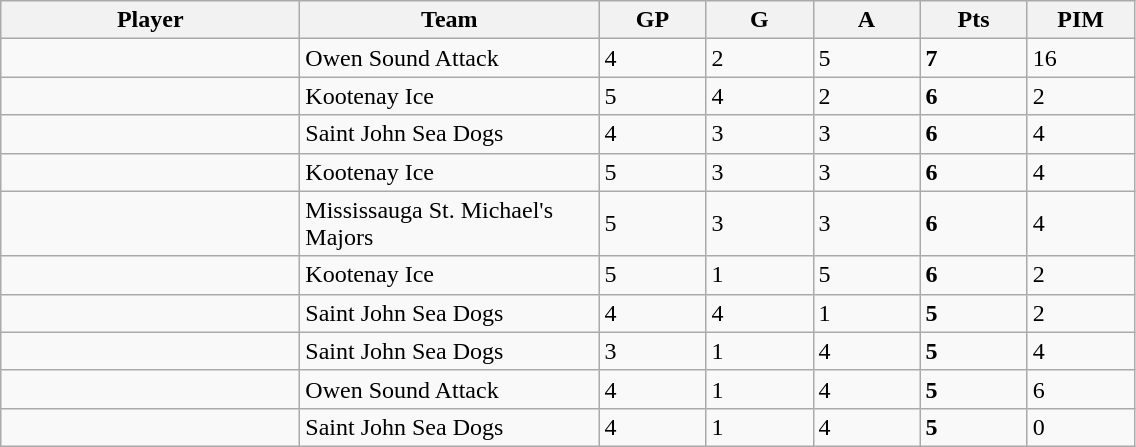<table class="wikitable sortable">
<tr>
<th style="width:12em">Player</th>
<th style="width:12em">Team</th>
<th style="width:4em">GP</th>
<th style="width:4em">G</th>
<th style="width:4em">A</th>
<th style="width:4em">Pts</th>
<th style="width:4em">PIM</th>
</tr>
<tr>
<td></td>
<td align=left>Owen Sound Attack</td>
<td>4</td>
<td>2</td>
<td>5</td>
<td><strong>7</strong></td>
<td>16</td>
</tr>
<tr>
<td></td>
<td align=left>Kootenay Ice</td>
<td>5</td>
<td>4</td>
<td>2</td>
<td><strong>6</strong></td>
<td>2</td>
</tr>
<tr>
<td></td>
<td align=left>Saint John Sea Dogs</td>
<td>4</td>
<td>3</td>
<td>3</td>
<td><strong>6</strong></td>
<td>4</td>
</tr>
<tr>
<td></td>
<td align=left>Kootenay Ice</td>
<td>5</td>
<td>3</td>
<td>3</td>
<td><strong>6</strong></td>
<td>4</td>
</tr>
<tr>
<td></td>
<td align=left>Mississauga St. Michael's Majors</td>
<td>5</td>
<td>3</td>
<td>3</td>
<td><strong>6</strong></td>
<td>4</td>
</tr>
<tr>
<td></td>
<td align=left>Kootenay Ice</td>
<td>5</td>
<td>1</td>
<td>5</td>
<td><strong>6</strong></td>
<td>2</td>
</tr>
<tr>
<td></td>
<td align=left>Saint John Sea Dogs</td>
<td>4</td>
<td>4</td>
<td>1</td>
<td><strong>5</strong></td>
<td>2</td>
</tr>
<tr>
<td></td>
<td align=left>Saint John Sea Dogs</td>
<td>3</td>
<td>1</td>
<td>4</td>
<td><strong>5</strong></td>
<td>4</td>
</tr>
<tr>
<td></td>
<td align=left>Owen Sound Attack</td>
<td>4</td>
<td>1</td>
<td>4</td>
<td><strong>5</strong></td>
<td>6</td>
</tr>
<tr>
<td></td>
<td align=left>Saint John Sea Dogs</td>
<td>4</td>
<td>1</td>
<td>4</td>
<td><strong>5</strong></td>
<td>0</td>
</tr>
</table>
